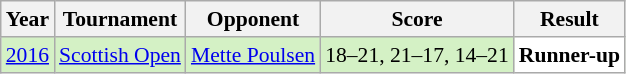<table class="sortable wikitable" style="font-size: 90%;">
<tr>
<th>Year</th>
<th>Tournament</th>
<th>Opponent</th>
<th>Score</th>
<th>Result</th>
</tr>
<tr style="background:#D4F1C5">
<td align="center"><a href='#'>2016</a></td>
<td align="left"><a href='#'>Scottish Open</a></td>
<td align="left"> <a href='#'>Mette Poulsen</a></td>
<td align="left">18–21, 21–17, 14–21</td>
<td style="text-align:left; background:white"> <strong>Runner-up</strong></td>
</tr>
</table>
